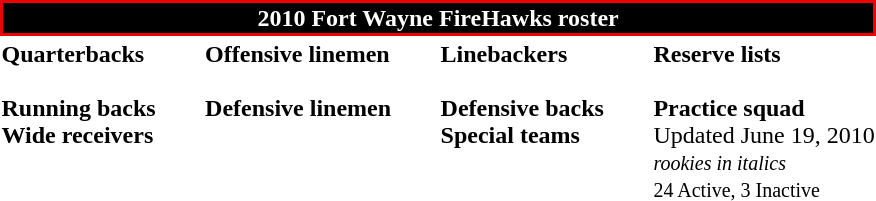<table class="toccolours" style="text-align: left">
<tr>
<th colspan=7 style="background:#000000; border: 2px solid #EE0000; color:white; text-align:center;"><strong>2010 Fort Wayne FireHawks roster</strong></th>
</tr>
<tr>
<td valign="top"><strong>Quarterbacks</strong><br>
<br><strong>Running backs</strong>
<br><strong>Wide receivers</strong>



</td>
<td width="25"> </td>
<td valign="top"><strong>Offensive linemen</strong><br>


<br><strong>Defensive linemen</strong>



</td>
<td width="25"> </td>
<td valign="top"><strong>Linebackers</strong><br>
<br><strong>Defensive backs</strong>



<br><strong>Special teams</strong>
</td>
<td width="25"> </td>
<td valign="top"><strong>Reserve lists</strong><br><br><strong>Practice squad</strong>

<br>Updated June 19, 2010<br><small><em>rookies in italics</em></small><br>
<small>24 Active, 3 Inactive</small></td>
</tr>
</table>
